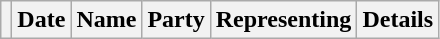<table class="sortable wikitable">
<tr>
<th class="unsortable"></th>
<th>Date</th>
<th>Name</th>
<th>Party</th>
<th>Representing</th>
<th>Details</th>
</tr>
</table>
